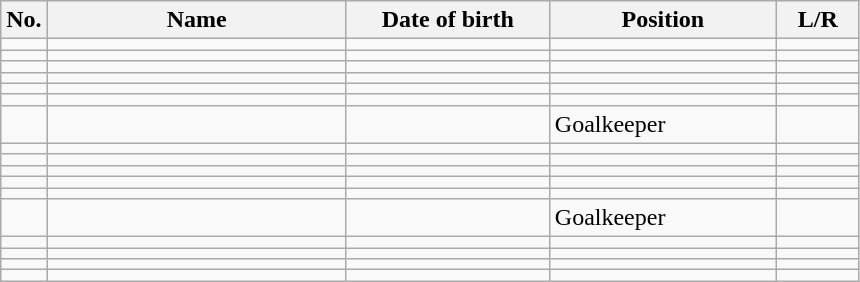<table class="wikitable sortable" style=font-size:100%; text-align:center;>
<tr>
<th>No.</th>
<th style=width:12em>Name</th>
<th style=width:8em>Date of birth</th>
<th style=width:9em>Position</th>
<th style=width:3em>L/R</th>
</tr>
<tr>
<td></td>
<td align=left></td>
<td align=right></td>
<td></td>
<td></td>
</tr>
<tr>
<td></td>
<td align=left></td>
<td align=right></td>
<td></td>
<td></td>
</tr>
<tr>
<td></td>
<td align=left></td>
<td align=right></td>
<td></td>
<td></td>
</tr>
<tr>
<td></td>
<td align=left></td>
<td align=right></td>
<td></td>
<td></td>
</tr>
<tr>
<td></td>
<td align=left></td>
<td align=right></td>
<td></td>
<td></td>
</tr>
<tr>
<td></td>
<td align=left></td>
<td align=right></td>
<td></td>
<td></td>
</tr>
<tr>
<td></td>
<td align=left></td>
<td align=right></td>
<td>Goalkeeper</td>
<td></td>
</tr>
<tr>
<td></td>
<td align=left></td>
<td align=right></td>
<td></td>
<td></td>
</tr>
<tr>
<td></td>
<td align=left></td>
<td align=right></td>
<td></td>
<td></td>
</tr>
<tr>
<td></td>
<td align=left></td>
<td align=right></td>
<td></td>
<td></td>
</tr>
<tr>
<td></td>
<td align=left></td>
<td align=right></td>
<td></td>
<td></td>
</tr>
<tr>
<td></td>
<td align=left></td>
<td align=right></td>
<td></td>
<td></td>
</tr>
<tr>
<td></td>
<td align=left></td>
<td align=right></td>
<td>Goalkeeper</td>
<td></td>
</tr>
<tr>
<td></td>
<td align=left></td>
<td align=right></td>
<td></td>
<td></td>
</tr>
<tr>
<td></td>
<td align=left></td>
<td align=right></td>
<td></td>
<td></td>
</tr>
<tr>
<td></td>
<td align=left></td>
<td align=right></td>
<td></td>
<td></td>
</tr>
<tr>
<td></td>
<td align=left></td>
<td align=right></td>
<td></td>
<td></td>
</tr>
</table>
